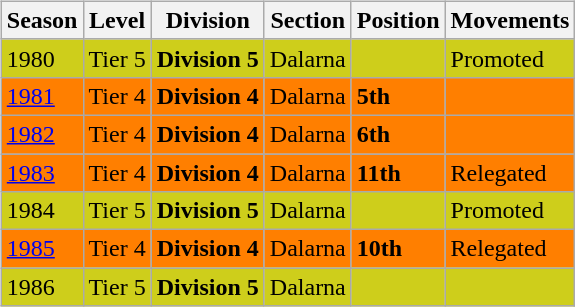<table>
<tr>
<td valign="top" width=0%><br><table class="wikitable">
<tr style="background:#f0f6fa;">
<th><strong>Season</strong></th>
<th><strong>Level</strong></th>
<th><strong>Division</strong></th>
<th><strong>Section</strong></th>
<th><strong>Position</strong></th>
<th><strong>Movements</strong></th>
</tr>
<tr>
<td style="background:#CECE1B;">1980</td>
<td style="background:#CECE1B;">Tier 5</td>
<td style="background:#CECE1B;"><strong>Division 5</strong></td>
<td style="background:#CECE1B;">Dalarna</td>
<td style="background:#CECE1B;"></td>
<td style="background:#CECE1B;">Promoted</td>
</tr>
<tr>
<td style="background:#FF7F00;"><a href='#'>1981</a></td>
<td style="background:#FF7F00;">Tier 4</td>
<td style="background:#FF7F00;"><strong>Division 4</strong></td>
<td style="background:#FF7F00;">Dalarna</td>
<td style="background:#FF7F00;"><strong>5th</strong></td>
<td style="background:#FF7F00;"></td>
</tr>
<tr>
<td style="background:#FF7F00;"><a href='#'>1982</a></td>
<td style="background:#FF7F00;">Tier 4</td>
<td style="background:#FF7F00;"><strong>Division 4</strong></td>
<td style="background:#FF7F00;">Dalarna</td>
<td style="background:#FF7F00;"><strong>6th</strong></td>
<td style="background:#FF7F00;"></td>
</tr>
<tr>
<td style="background:#FF7F00;"><a href='#'>1983</a></td>
<td style="background:#FF7F00;">Tier 4</td>
<td style="background:#FF7F00;"><strong>Division 4</strong></td>
<td style="background:#FF7F00;">Dalarna</td>
<td style="background:#FF7F00;"><strong>11th</strong></td>
<td style="background:#FF7F00;">Relegated</td>
</tr>
<tr>
<td style="background:#CECE1B;">1984</td>
<td style="background:#CECE1B;">Tier 5</td>
<td style="background:#CECE1B;"><strong>Division 5</strong></td>
<td style="background:#CECE1B;">Dalarna</td>
<td style="background:#CECE1B;"></td>
<td style="background:#CECE1B;">Promoted</td>
</tr>
<tr>
<td style="background:#FF7F00;"><a href='#'>1985</a></td>
<td style="background:#FF7F00;">Tier 4</td>
<td style="background:#FF7F00;"><strong>Division 4</strong></td>
<td style="background:#FF7F00;">Dalarna</td>
<td style="background:#FF7F00;"><strong>10th</strong></td>
<td style="background:#FF7F00;">Relegated</td>
</tr>
<tr>
<td style="background:#CECE1B;">1986</td>
<td style="background:#CECE1B;">Tier 5</td>
<td style="background:#CECE1B;"><strong>Division 5</strong></td>
<td style="background:#CECE1B;">Dalarna</td>
<td style="background:#CECE1B;"></td>
<td style="background:#CECE1B;"></td>
</tr>
</table>

</td>
</tr>
</table>
